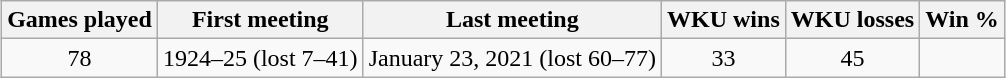<table class="wikitable" style="margin:1em auto;">
<tr>
<th>Games played</th>
<th>First meeting</th>
<th>Last meeting</th>
<th>WKU wins</th>
<th>WKU losses</th>
<th>Win %</th>
</tr>
<tr style="text-align:center;">
<td>78</td>
<td>1924–25 (lost 7–41)</td>
<td>January 23, 2021 (lost 60–77)</td>
<td>33</td>
<td>45</td>
<td></td>
</tr>
</table>
